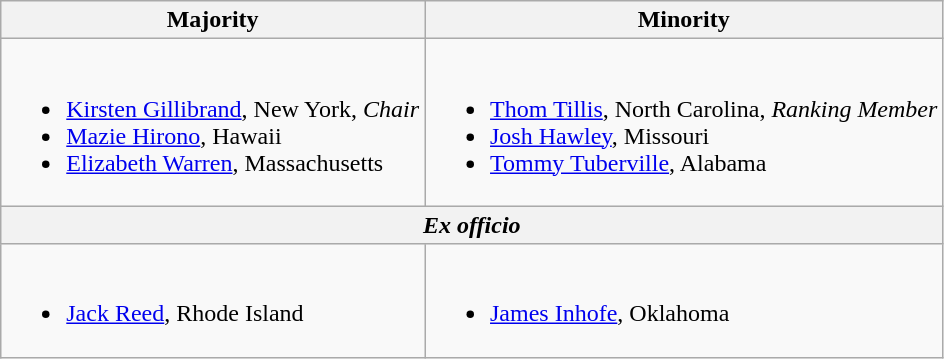<table class=wikitable>
<tr>
<th>Majority</th>
<th>Minority</th>
</tr>
<tr>
<td><br><ul><li><a href='#'>Kirsten Gillibrand</a>, New York, <em>Chair</em></li><li><a href='#'>Mazie Hirono</a>, Hawaii</li><li><a href='#'>Elizabeth Warren</a>, Massachusetts</li></ul></td>
<td><br><ul><li><a href='#'>Thom Tillis</a>, North Carolina, <em>Ranking Member</em></li><li><a href='#'>Josh Hawley</a>, Missouri</li><li><a href='#'>Tommy Tuberville</a>, Alabama</li></ul></td>
</tr>
<tr>
<th colspan=2><em>Ex officio</em></th>
</tr>
<tr>
<td><br><ul><li><a href='#'>Jack Reed</a>, Rhode Island</li></ul></td>
<td><br><ul><li><a href='#'>James Inhofe</a>, Oklahoma</li></ul></td>
</tr>
</table>
